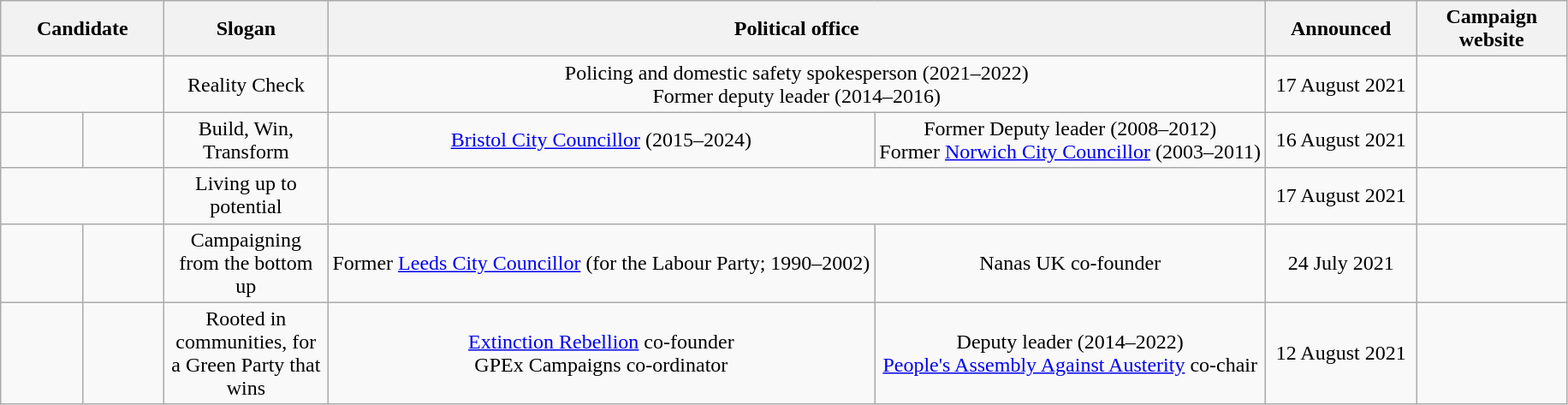<table class="wikitable sortable" style="text-align:center">
<tr>
<th scope = "col" colspan = "2" style = "width: 120px;">Candidate</th>
<th scope = "col" style = "width: 120px;">Slogan</th>
<th scope = "col" colspan = "2" style = "width: 300px;">Political office</th>
<th scope = "col" style = "width: 110px;">Announced</th>
<th scope = "col" style = "width: 110px;">Campaign website</th>
</tr>
<tr>
<td colspan = "2"><br></td>
<td>Reality Check</td>
<td colspan = "2">Policing and domestic safety spokesperson (2021–2022)<br>Former deputy leader (2014–2016)</td>
<td>17 August 2021</td>
<td></td>
</tr>
<tr>
<td><br></td>
<td><br></td>
<td>Build, Win, Transform</td>
<td><a href='#'>Bristol City Councillor</a> (2015–2024)</td>
<td>Former Deputy leader (2008–2012)<br> Former <a href='#'>Norwich City Councillor</a> (2003–2011)</td>
<td>16 August 2021</td>
<td></td>
</tr>
<tr>
<td colspan = "2"><br></td>
<td>Living up to potential</td>
<td colspan = "2"></td>
<td>17 August 2021</td>
<td></td>
</tr>
<tr>
<td></td>
<td></td>
<td>Campaigning from the bottom up</td>
<td>Former <a href='#'>Leeds City Councillor</a> (for the Labour Party; 1990–2002)</td>
<td>Nanas UK co-founder</td>
<td>24 July 2021</td>
<td></td>
</tr>
<tr>
<td><br></td>
<td><br></td>
<td>Rooted in communities, for a Green Party that wins</td>
<td><a href='#'>Extinction Rebellion</a> co-founder<br>GPEx Campaigns co-ordinator</td>
<td>Deputy leader (2014–2022) <br> <a href='#'>People's Assembly Against Austerity</a> co-chair</td>
<td>12 August 2021</td>
<td> </td>
</tr>
</table>
